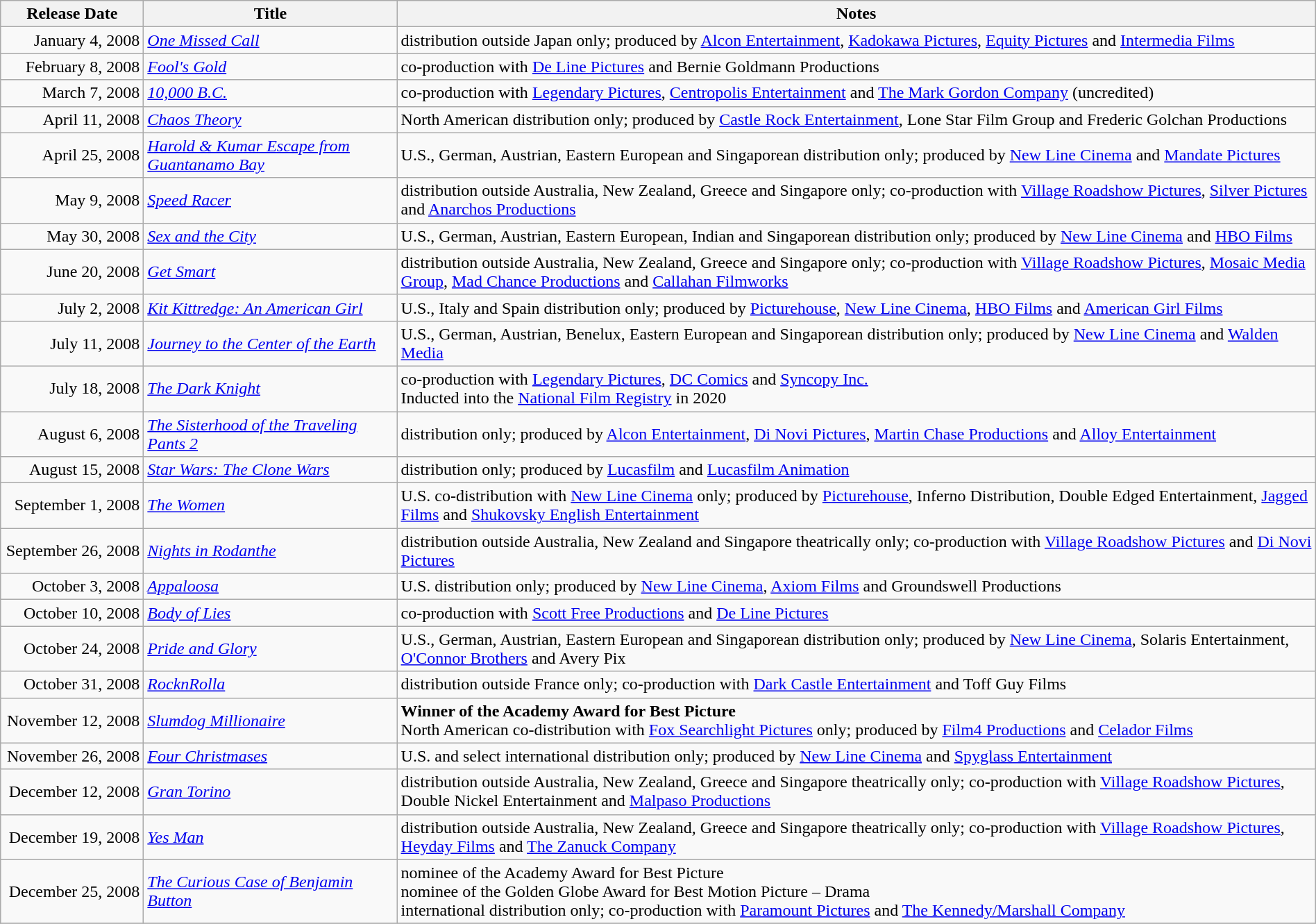<table class="wikitable sortable" style="width:100%;">
<tr>
<th scope="col" style=width:130px;">Release Date</th>
<th>Title</th>
<th>Notes</th>
</tr>
<tr>
<td style="text-align:right;">January 4, 2008</td>
<td><em><a href='#'>One Missed Call</a></em></td>
<td>distribution outside Japan only; produced by <a href='#'>Alcon Entertainment</a>, <a href='#'>Kadokawa Pictures</a>, <a href='#'>Equity Pictures</a> and <a href='#'>Intermedia Films</a></td>
</tr>
<tr>
<td style="text-align:right;">February 8, 2008</td>
<td><em><a href='#'>Fool's Gold</a></em></td>
<td>co-production with <a href='#'>De Line Pictures</a> and Bernie Goldmann Productions</td>
</tr>
<tr>
<td style="text-align:right;">March 7, 2008</td>
<td><em><a href='#'>10,000 B.C.</a></em></td>
<td>co-production with <a href='#'>Legendary Pictures</a>, <a href='#'>Centropolis Entertainment</a> and <a href='#'>The Mark Gordon Company</a> (uncredited)</td>
</tr>
<tr>
<td style="text-align:right;">April 11, 2008</td>
<td><em><a href='#'>Chaos Theory</a></em></td>
<td>North American distribution only; produced by <a href='#'>Castle Rock Entertainment</a>, Lone Star Film Group and Frederic Golchan Productions</td>
</tr>
<tr>
<td style="text-align:right;">April 25, 2008</td>
<td><em><a href='#'>Harold & Kumar Escape from Guantanamo Bay</a></em></td>
<td>U.S., German, Austrian, Eastern European and Singaporean distribution only; produced by <a href='#'>New Line Cinema</a> and <a href='#'>Mandate Pictures</a></td>
</tr>
<tr>
<td style="text-align:right;">May 9, 2008</td>
<td><em><a href='#'>Speed Racer</a></em></td>
<td>distribution outside Australia, New Zealand, Greece and Singapore only; co-production with <a href='#'>Village Roadshow Pictures</a>, <a href='#'>Silver Pictures</a> and <a href='#'>Anarchos Productions</a></td>
</tr>
<tr>
<td style="text-align:right;">May 30, 2008</td>
<td><em><a href='#'>Sex and the City</a></em></td>
<td>U.S., German, Austrian, Eastern European, Indian and Singaporean distribution only; produced by <a href='#'>New Line Cinema</a> and <a href='#'>HBO Films</a></td>
</tr>
<tr>
<td style="text-align:right;">June 20, 2008</td>
<td><em><a href='#'>Get Smart</a></em></td>
<td>distribution outside Australia, New Zealand, Greece and Singapore only; co-production with <a href='#'>Village Roadshow Pictures</a>, <a href='#'>Mosaic Media Group</a>, <a href='#'>Mad Chance Productions</a> and <a href='#'>Callahan Filmworks</a></td>
</tr>
<tr>
<td style="text-align:right;">July 2, 2008</td>
<td><em><a href='#'>Kit Kittredge: An American Girl</a></em></td>
<td>U.S., Italy and Spain distribution only; produced by <a href='#'>Picturehouse</a>, <a href='#'>New Line Cinema</a>, <a href='#'>HBO Films</a> and <a href='#'>American Girl Films</a></td>
</tr>
<tr>
<td style="text-align:right;">July 11, 2008</td>
<td><em><a href='#'>Journey to the Center of the Earth</a></em></td>
<td>U.S., German, Austrian, Benelux, Eastern European and Singaporean distribution only; produced by <a href='#'>New Line Cinema</a> and <a href='#'>Walden Media</a></td>
</tr>
<tr>
<td style="text-align:right;">July 18, 2008</td>
<td><em><a href='#'>The Dark Knight</a></em></td>
<td>co-production with <a href='#'>Legendary Pictures</a>, <a href='#'>DC Comics</a> and <a href='#'>Syncopy Inc.</a><br>Inducted into the <a href='#'>National Film Registry</a> in 2020</td>
</tr>
<tr>
<td style="text-align:right;">August 6, 2008</td>
<td><em><a href='#'>The Sisterhood of the Traveling Pants 2</a></em></td>
<td>distribution only; produced by <a href='#'>Alcon Entertainment</a>, <a href='#'>Di Novi Pictures</a>, <a href='#'>Martin Chase Productions</a> and <a href='#'>Alloy Entertainment</a></td>
</tr>
<tr>
<td style="text-align:right;">August 15, 2008</td>
<td><em><a href='#'>Star Wars: The Clone Wars</a></em></td>
<td>distribution only; produced by <a href='#'>Lucasfilm</a> and <a href='#'>Lucasfilm Animation</a></td>
</tr>
<tr>
<td style="text-align:right;">September 1, 2008</td>
<td><em><a href='#'>The Women</a></em></td>
<td>U.S. co-distribution with <a href='#'>New Line Cinema</a> only; produced by <a href='#'>Picturehouse</a>, Inferno Distribution, Double Edged Entertainment, <a href='#'>Jagged Films</a> and <a href='#'>Shukovsky English Entertainment</a></td>
</tr>
<tr>
<td style="text-align:right;">September 26, 2008</td>
<td><em><a href='#'>Nights in Rodanthe</a></em></td>
<td>distribution outside Australia, New Zealand and Singapore theatrically only; co-production with <a href='#'>Village Roadshow Pictures</a> and <a href='#'>Di Novi Pictures</a></td>
</tr>
<tr>
<td style="text-align:right;">October 3, 2008</td>
<td><em><a href='#'>Appaloosa</a></em></td>
<td>U.S. distribution only; produced by <a href='#'>New Line Cinema</a>, <a href='#'>Axiom Films</a> and Groundswell Productions</td>
</tr>
<tr>
<td style="text-align:right;">October 10, 2008</td>
<td><em><a href='#'>Body of Lies</a></em></td>
<td>co-production with <a href='#'>Scott Free Productions</a> and <a href='#'>De Line Pictures</a></td>
</tr>
<tr>
<td style="text-align:right;">October 24, 2008</td>
<td><em><a href='#'>Pride and Glory</a></em></td>
<td>U.S., German, Austrian, Eastern European and Singaporean distribution only; produced by <a href='#'>New Line Cinema</a>, Solaris Entertainment, <a href='#'>O'Connor Brothers</a> and Avery Pix</td>
</tr>
<tr>
<td style="text-align:right;">October 31, 2008</td>
<td><em><a href='#'>RocknRolla</a></em></td>
<td>distribution outside France only; co-production with <a href='#'>Dark Castle Entertainment</a> and Toff Guy Films</td>
</tr>
<tr>
<td style="text-align:right;">November 12, 2008</td>
<td><em><a href='#'>Slumdog Millionaire</a></em></td>
<td><strong>Winner of the Academy Award for Best Picture</strong><br>North American co-distribution with <a href='#'>Fox Searchlight Pictures</a> only; produced by <a href='#'>Film4 Productions</a> and <a href='#'>Celador Films</a></td>
</tr>
<tr>
<td style="text-align:right;">November 26, 2008</td>
<td><em><a href='#'>Four Christmases</a></em></td>
<td>U.S. and select international distribution only; produced by <a href='#'>New Line Cinema</a> and <a href='#'>Spyglass Entertainment</a></td>
</tr>
<tr>
<td style="text-align:right;">December 12, 2008</td>
<td><em><a href='#'>Gran Torino</a></em></td>
<td>distribution outside Australia, New Zealand, Greece and Singapore theatrically only; co-production with <a href='#'>Village Roadshow Pictures</a>, Double Nickel Entertainment and <a href='#'>Malpaso Productions</a></td>
</tr>
<tr>
<td style="text-align:right;">December 19, 2008</td>
<td><em><a href='#'>Yes Man</a></em></td>
<td>distribution outside Australia, New Zealand, Greece and Singapore theatrically only; co-production with <a href='#'>Village Roadshow Pictures</a>, <a href='#'>Heyday Films</a> and <a href='#'>The Zanuck Company</a></td>
</tr>
<tr>
<td style="text-align:right;">December 25, 2008</td>
<td><em><a href='#'>The Curious Case of Benjamin Button</a></em></td>
<td>nominee of the Academy Award for Best Picture<br>nominee of the Golden Globe Award for Best Motion Picture – Drama<br>international distribution only; co-production with <a href='#'>Paramount Pictures</a> and <a href='#'>The Kennedy/Marshall Company</a></td>
</tr>
<tr>
</tr>
</table>
